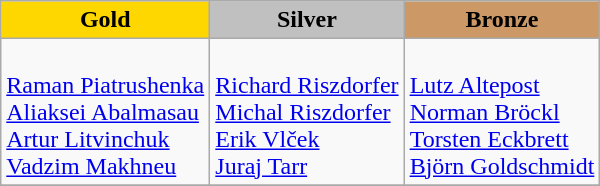<table class="wikitable">
<tr>
<td align=center bgcolor=gold> <strong>Gold</strong></td>
<td align=center bgcolor=silver> <strong>Silver</strong></td>
<td align=center bgcolor=cc9966> <strong>Bronze</strong></td>
</tr>
<tr>
<td><br><a href='#'>Raman Piatrushenka</a><br><a href='#'>Aliaksei Abalmasau</a><br><a href='#'>Artur Litvinchuk</a><br><a href='#'>Vadzim Makhneu</a></td>
<td><br><a href='#'>Richard Riszdorfer</a><br><a href='#'>Michal Riszdorfer</a><br><a href='#'>Erik Vlček</a><br><a href='#'>Juraj Tarr</a></td>
<td><br><a href='#'>Lutz Altepost</a><br><a href='#'>Norman Bröckl</a><br><a href='#'>Torsten Eckbrett</a><br><a href='#'>Björn Goldschmidt</a></td>
</tr>
<tr>
</tr>
</table>
